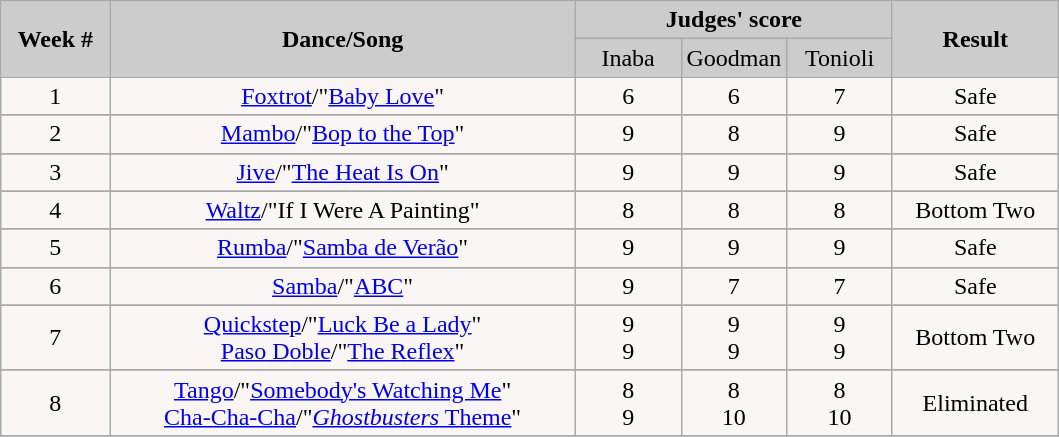<table class="wikitable" style="float:left;">
<tr style="text-align: center; background:#ccc;">
<td rowspan="2"><strong>Week #</strong></td>
<td rowspan="2"><strong>Dance/Song</strong></td>
<td colspan="3"><strong>Judges' score</strong></td>
<td rowspan="2"><strong>Result</strong></td>
</tr>
<tr style="text-align: center; background:#ccc;">
<td style="width:10%; ">Inaba</td>
<td style="width:10%; ">Goodman</td>
<td style="width:10%; ">Tonioli</td>
</tr>
<tr>
<td style="text-align: center; background:#faf6f6;">1</td>
<td style="text-align: center; background:#faf6f6;"><a href='#'>Foxtrot</a>/"<a href='#'>Baby Love</a>"</td>
<td style="text-align: center; background:#faf6f6;">6</td>
<td style="text-align: center; background:#faf6f6;">6</td>
<td style="text-align: center; background:#faf6f6;">7</td>
<td style="text-align: center; background:#faf6f6;">Safe</td>
</tr>
<tr style="text-align: center; background:#faf6f6;">
</tr>
<tr>
<td style="text-align: center; background:#faf6f6;">2</td>
<td style="text-align: center; background:#faf6f6;"><a href='#'>Mambo</a>/"<a href='#'>Bop to the Top</a>"</td>
<td style="text-align: center; background:#faf6f6;">9</td>
<td style="text-align: center; background:#faf6f6;">8</td>
<td style="text-align: center; background:#faf6f6;">9</td>
<td style="text-align: center; background:#faf6f6;">Safe</td>
</tr>
<tr style="text-align: center; background:#faf6f6;">
</tr>
<tr>
<td style="text-align: center; background:#faf6f6;">3</td>
<td style="text-align: center; background:#faf6f6;"><a href='#'>Jive</a>/"<a href='#'>The Heat Is On</a>"</td>
<td style="text-align: center; background:#faf6f6;">9</td>
<td style="text-align: center; background:#faf6f6;">9</td>
<td style="text-align: center; background:#faf6f6;">9</td>
<td style="text-align: center; background:#faf6f6;">Safe</td>
</tr>
<tr style="text-align: center; background:#faf6f6;">
</tr>
<tr>
<td style="text-align: center; background:#faf6f6;">4</td>
<td style="text-align: center; background:#faf6f6;"><a href='#'>Waltz</a>/"If I Were A Painting"</td>
<td style="text-align: center; background:#faf6f6;">8</td>
<td style="text-align: center; background:#faf6f6;">8</td>
<td style="text-align: center; background:#faf6f6;">8</td>
<td style="text-align: center; background:#faf6f6;">Bottom Two</td>
</tr>
<tr style="text-align: center; background:#faf6f6;">
</tr>
<tr>
<td style="text-align: center; background:#faf6f6;">5</td>
<td style="text-align: center; background:#faf6f6;"><a href='#'>Rumba</a>/"<a href='#'>Samba de Verão</a>"</td>
<td style="text-align: center; background:#faf6f6;">9</td>
<td style="text-align: center; background:#faf6f6;">9</td>
<td style="text-align: center; background:#faf6f6;">9</td>
<td style="text-align: center; background:#faf6f6;">Safe</td>
</tr>
<tr style="text-align: center; background:#faf6f6;">
</tr>
<tr>
<td style="text-align: center; background:#faf6f6;">6</td>
<td style="text-align: center; background:#faf6f6;"><a href='#'>Samba</a>/"<a href='#'>ABC</a>"</td>
<td style="text-align: center; background:#faf6f6;">9</td>
<td style="text-align: center; background:#faf6f6;">7</td>
<td style="text-align: center; background:#faf6f6;">7</td>
<td style="text-align: center; background:#faf6f6;">Safe</td>
</tr>
<tr style="text-align: center; background:#faf6f6;">
</tr>
<tr>
<td style="text-align: center; background:#faf6f6;">7</td>
<td style="text-align: center; background:#faf6f6;"><a href='#'>Quickstep</a>/"<a href='#'>Luck Be a Lady</a>"<br><a href='#'>Paso Doble</a>/"<a href='#'>The Reflex</a>"</td>
<td style="text-align: center; background:#faf6f6;">9<br>9</td>
<td style="text-align: center; background:#faf6f6;">9<br>9</td>
<td style="text-align: center; background:#faf6f6;">9<br>9</td>
<td style="text-align: center; background:#faf6f6;">Bottom Two</td>
</tr>
<tr style="text-align: center; background:#faf6f6;">
</tr>
<tr>
<td style="text-align: center; background:#faf6f6;">8</td>
<td style="text-align: center; background:#faf6f6;"><a href='#'>Tango</a>/"<a href='#'>Somebody's Watching Me</a>"<br><a href='#'>Cha-Cha-Cha</a>/"<a href='#'><em>Ghostbusters</em> Theme</a>"</td>
<td style="text-align: center; background:#faf6f6;">8<br>9</td>
<td style="text-align: center; background:#faf6f6;">8<br>10</td>
<td style="text-align: center; background:#faf6f6;">8<br>10</td>
<td style="text-align: center; background:#faf6f6;">Eliminated</td>
</tr>
<tr style="text-align: center; background:#faf6f6;">
</tr>
</table>
